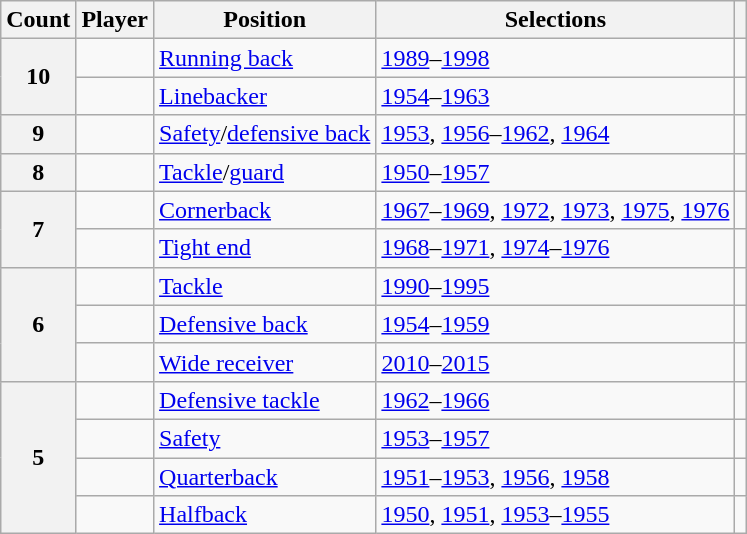<table class="wikitable sortable">
<tr>
<th scope="col">Count</th>
<th scope="col">Player</th>
<th scope="col">Position</th>
<th scope="col">Selections</th>
<th scope="col" class="unsortable"></th>
</tr>
<tr>
<th scope="rowgroup" rowspan="2">10</th>
<td></td>
<td><a href='#'>Running back</a></td>
<td><a href='#'>1989</a>–<a href='#'>1998</a></td>
<td align="center"></td>
</tr>
<tr>
<td></td>
<td><a href='#'>Linebacker</a></td>
<td><a href='#'>1954</a>–<a href='#'>1963</a></td>
<td align="center"></td>
</tr>
<tr>
<th scope="row">9</th>
<td></td>
<td><a href='#'>Safety</a>/<a href='#'>defensive back</a></td>
<td><a href='#'>1953</a>, <a href='#'>1956</a>–<a href='#'>1962</a>, <a href='#'>1964</a></td>
<td align="center"></td>
</tr>
<tr>
<th scope="row">8</th>
<td></td>
<td><a href='#'>Tackle</a>/<a href='#'>guard</a></td>
<td><a href='#'>1950</a>–<a href='#'>1957</a></td>
<td align="center"></td>
</tr>
<tr>
<th scope="rowgroup" rowspan="2">7</th>
<td></td>
<td><a href='#'>Cornerback</a></td>
<td><a href='#'>1967</a>–<a href='#'>1969</a>, <a href='#'>1972</a>, <a href='#'>1973</a>, <a href='#'>1975</a>, <a href='#'>1976</a></td>
<td align="center"></td>
</tr>
<tr>
<td></td>
<td><a href='#'>Tight end</a></td>
<td><a href='#'>1968</a>–<a href='#'>1971</a>, <a href='#'>1974</a>–<a href='#'>1976</a></td>
<td align="center"></td>
</tr>
<tr>
<th scope="rowgroup" rowspan="3">6</th>
<td></td>
<td><a href='#'>Tackle</a></td>
<td><a href='#'>1990</a>–<a href='#'>1995</a></td>
<td align="center"></td>
</tr>
<tr>
<td></td>
<td><a href='#'>Defensive back</a></td>
<td><a href='#'>1954</a>–<a href='#'>1959</a></td>
<td align="center"></td>
</tr>
<tr>
<td></td>
<td><a href='#'>Wide receiver</a></td>
<td><a href='#'>2010</a>–<a href='#'>2015</a></td>
<td align="center"></td>
</tr>
<tr>
<th scope="rowgroup" rowspan="4">5</th>
<td></td>
<td><a href='#'>Defensive tackle</a></td>
<td><a href='#'>1962</a>–<a href='#'>1966</a></td>
<td align="center"></td>
</tr>
<tr>
<td></td>
<td><a href='#'>Safety</a></td>
<td><a href='#'>1953</a>–<a href='#'>1957</a></td>
<td align="center"></td>
</tr>
<tr>
<td></td>
<td><a href='#'>Quarterback</a></td>
<td><a href='#'>1951</a>–<a href='#'>1953</a>, <a href='#'>1956</a>, <a href='#'>1958</a></td>
<td align="center"></td>
</tr>
<tr>
<td></td>
<td><a href='#'>Halfback</a></td>
<td><a href='#'>1950</a>, <a href='#'>1951</a>, <a href='#'>1953</a>–<a href='#'>1955</a></td>
<td align="center"></td>
</tr>
</table>
